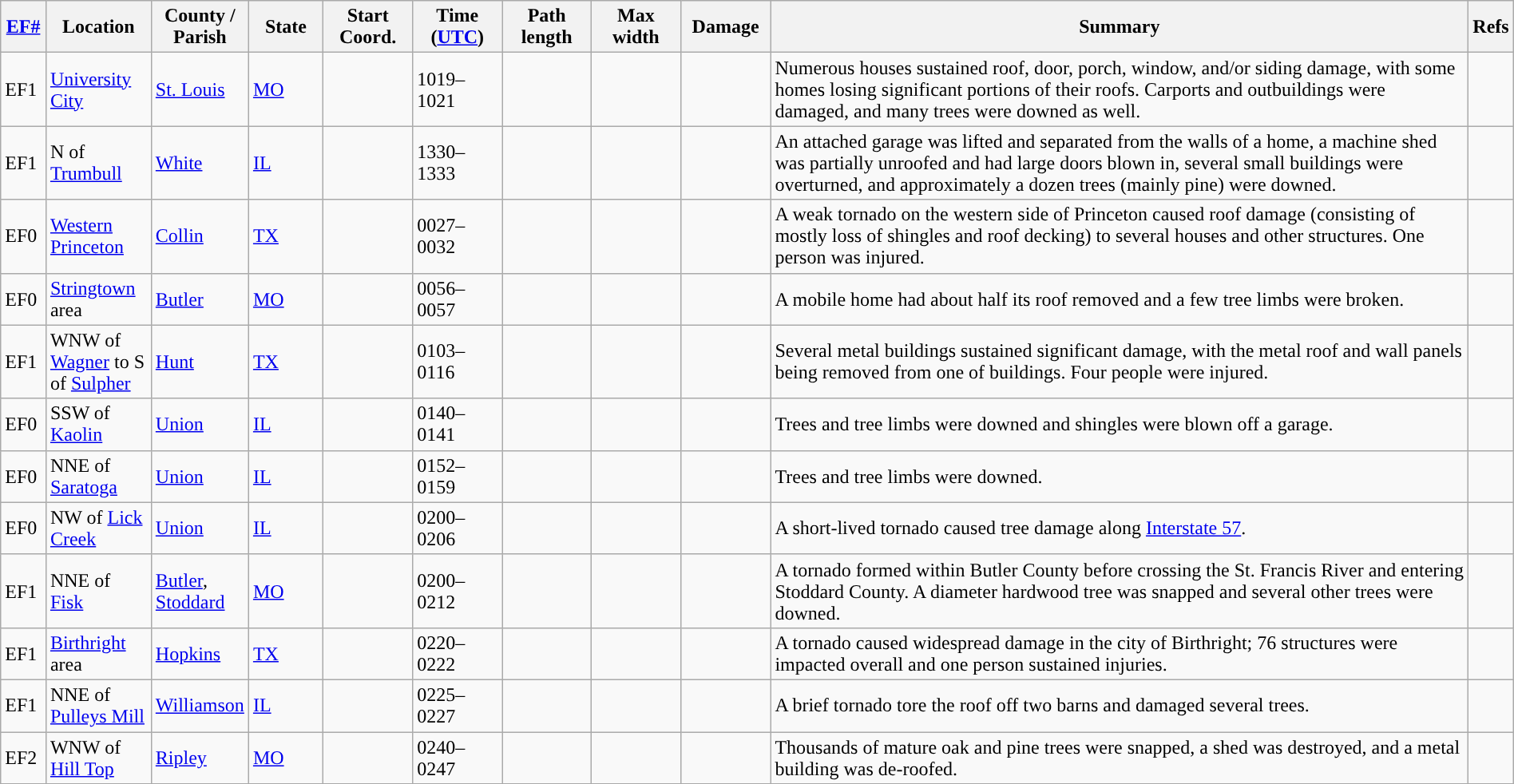<table class="wikitable sortable" style="width:100%;">
<tr>
<th scope="col" width="3%" align="center"><a href='#'>EF#</a></th>
<th scope="col" width="7%" align="center" class="unsortable">Location</th>
<th scope="col" width="6%" align="center" class="unsortable">County / Parish</th>
<th scope="col" width="5%" align="center">State</th>
<th scope="col" width="6%" align="center">Start Coord.</th>
<th scope="col" width="6%" align="center">Time (<a href='#'>UTC</a>)</th>
<th scope="col" width="6%" align="center">Path length</th>
<th scope="col" width="6%" align="center">Max width</th>
<th scope="col" width="6%" align="center">Damage</th>
<th scope="col" width="48%" class="unsortable" align="center">Summary</th>
<th scope="col" width="48%" class="unsortable" align="center">Refs</th>
</tr>
<tr>
<td>EF1</td>
<td><a href='#'>University City</a></td>
<td><a href='#'>St. Louis</a></td>
<td><a href='#'>MO</a></td>
<td></td>
<td>1019–1021</td>
<td></td>
<td></td>
<td></td>
<td>Numerous houses sustained roof, door, porch, window, and/or siding damage, with some homes losing significant portions of their roofs. Carports and outbuildings were damaged, and many trees were downed as well.</td>
<td></td>
</tr>
<tr>
<td>EF1</td>
<td>N of <a href='#'>Trumbull</a></td>
<td><a href='#'>White</a></td>
<td><a href='#'>IL</a></td>
<td></td>
<td>1330–1333</td>
<td></td>
<td></td>
<td></td>
<td>An attached garage was lifted and separated from the walls of a home, a  machine shed was partially unroofed and had large doors blown in, several small buildings were overturned, and approximately a dozen trees (mainly pine) were downed.</td>
<td></td>
</tr>
<tr>
<td>EF0</td>
<td><a href='#'>Western Princeton</a></td>
<td><a href='#'>Collin</a></td>
<td><a href='#'>TX</a></td>
<td></td>
<td>0027–0032</td>
<td></td>
<td></td>
<td></td>
<td>A weak tornado on the western side of Princeton caused roof damage (consisting of mostly loss of shingles and roof decking) to several houses and other structures. One person was injured.</td>
<td></td>
</tr>
<tr>
<td>EF0</td>
<td><a href='#'>Stringtown</a> area</td>
<td><a href='#'>Butler</a></td>
<td><a href='#'>MO</a></td>
<td></td>
<td>0056–0057</td>
<td></td>
<td></td>
<td></td>
<td>A mobile home had about half its roof removed and a few tree limbs were broken.</td>
<td></td>
</tr>
<tr>
<td>EF1</td>
<td>WNW of <a href='#'>Wagner</a> to S of <a href='#'>Sulpher</a></td>
<td><a href='#'>Hunt</a></td>
<td><a href='#'>TX</a></td>
<td></td>
<td>0103–0116</td>
<td></td>
<td></td>
<td></td>
<td>Several metal buildings sustained significant damage, with the metal roof and wall panels being removed from one of buildings. Four people were injured.</td>
<td></td>
</tr>
<tr>
<td>EF0</td>
<td>SSW of <a href='#'>Kaolin</a></td>
<td><a href='#'>Union</a></td>
<td><a href='#'>IL</a></td>
<td></td>
<td>0140–0141</td>
<td></td>
<td></td>
<td></td>
<td>Trees and tree limbs were downed and shingles were blown off a garage.</td>
<td></td>
</tr>
<tr>
<td>EF0</td>
<td>NNE of <a href='#'>Saratoga</a></td>
<td><a href='#'>Union</a></td>
<td><a href='#'>IL</a></td>
<td></td>
<td>0152–0159</td>
<td></td>
<td></td>
<td></td>
<td>Trees and tree limbs were downed.</td>
<td></td>
</tr>
<tr>
<td>EF0</td>
<td>NW of <a href='#'>Lick Creek</a></td>
<td><a href='#'>Union</a></td>
<td><a href='#'>IL</a></td>
<td></td>
<td>0200–0206</td>
<td></td>
<td></td>
<td></td>
<td>A short-lived tornado caused tree damage along <a href='#'>Interstate 57</a>.</td>
<td></td>
</tr>
<tr>
<td>EF1</td>
<td>NNE of <a href='#'>Fisk</a></td>
<td><a href='#'>Butler</a>, <a href='#'>Stoddard</a></td>
<td><a href='#'>MO</a></td>
<td></td>
<td>0200–0212</td>
<td></td>
<td></td>
<td></td>
<td>A tornado formed within Butler County before crossing the St. Francis River and entering Stoddard County. A  diameter hardwood tree was snapped and several other trees were downed.</td>
<td></td>
</tr>
<tr>
<td>EF1</td>
<td><a href='#'>Birthright</a> area</td>
<td><a href='#'>Hopkins</a></td>
<td><a href='#'>TX</a></td>
<td></td>
<td>0220–0222</td>
<td></td>
<td></td>
<td></td>
<td>A tornado caused widespread damage in the city of Birthright; 76 structures were impacted overall and one person sustained injuries.</td>
<td></td>
</tr>
<tr>
<td>EF1</td>
<td>NNE of <a href='#'>Pulleys Mill</a></td>
<td><a href='#'>Williamson</a></td>
<td><a href='#'>IL</a></td>
<td></td>
<td>0225–0227</td>
<td></td>
<td></td>
<td></td>
<td>A brief tornado tore the roof off two barns and damaged several trees.</td>
<td></td>
</tr>
<tr>
<td>EF2</td>
<td>WNW of <a href='#'>Hill Top</a></td>
<td><a href='#'>Ripley</a></td>
<td><a href='#'>MO</a></td>
<td></td>
<td>0240–0247</td>
<td></td>
<td></td>
<td></td>
<td>Thousands of mature oak and pine trees were snapped, a shed was destroyed, and a metal building was de-roofed.</td>
<td></td>
</tr>
<tr>
</tr>
</table>
